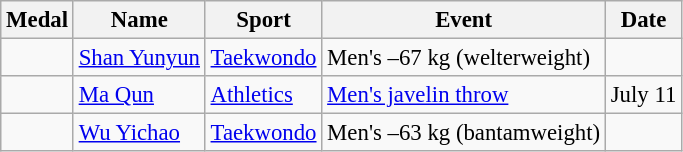<table class="wikitable sortable" style="font-size: 95%;">
<tr>
<th>Medal</th>
<th>Name</th>
<th>Sport</th>
<th>Event</th>
<th>Date</th>
</tr>
<tr>
<td></td>
<td><a href='#'>Shan Yunyun</a></td>
<td><a href='#'>Taekwondo</a></td>
<td>Men's –67 kg (welterweight)</td>
<td></td>
</tr>
<tr>
<td></td>
<td><a href='#'>Ma Qun</a></td>
<td><a href='#'>Athletics</a></td>
<td><a href='#'>Men's javelin throw</a></td>
<td>July 11</td>
</tr>
<tr>
<td></td>
<td><a href='#'>Wu Yichao</a></td>
<td><a href='#'>Taekwondo</a></td>
<td>Men's –63 kg (bantamweight)</td>
<td></td>
</tr>
</table>
